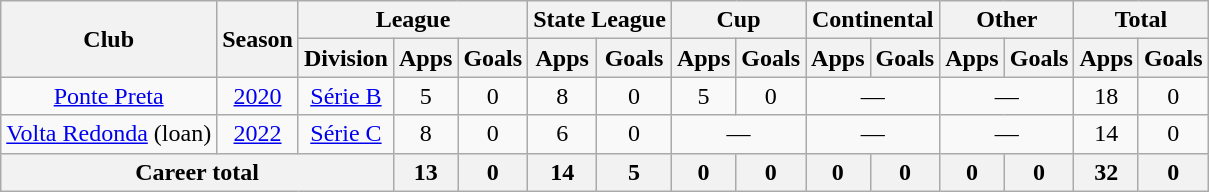<table class="wikitable" style="text-align: center">
<tr>
<th rowspan="2">Club</th>
<th rowspan="2">Season</th>
<th colspan="3">League</th>
<th colspan="2">State League</th>
<th colspan="2">Cup</th>
<th colspan="2">Continental</th>
<th colspan="2">Other</th>
<th colspan="2">Total</th>
</tr>
<tr>
<th>Division</th>
<th>Apps</th>
<th>Goals</th>
<th>Apps</th>
<th>Goals</th>
<th>Apps</th>
<th>Goals</th>
<th>Apps</th>
<th>Goals</th>
<th>Apps</th>
<th>Goals</th>
<th>Apps</th>
<th>Goals</th>
</tr>
<tr>
<td><a href='#'>Ponte Preta</a></td>
<td><a href='#'>2020</a></td>
<td><a href='#'>Série B</a></td>
<td>5</td>
<td>0</td>
<td>8</td>
<td>0</td>
<td>5</td>
<td>0</td>
<td colspan="2">—</td>
<td colspan="2">—</td>
<td>18</td>
<td>0</td>
</tr>
<tr>
<td><a href='#'>Volta Redonda</a> (loan)</td>
<td><a href='#'>2022</a></td>
<td><a href='#'>Série C</a></td>
<td>8</td>
<td>0</td>
<td>6</td>
<td>0</td>
<td colspan="2">—</td>
<td colspan="2">—</td>
<td colspan="2">—</td>
<td>14</td>
<td>0</td>
</tr>
<tr>
<th colspan="3"><strong>Career total</strong></th>
<th>13</th>
<th>0</th>
<th>14</th>
<th>5</th>
<th>0</th>
<th>0</th>
<th>0</th>
<th>0</th>
<th>0</th>
<th>0</th>
<th>32</th>
<th>0</th>
</tr>
</table>
